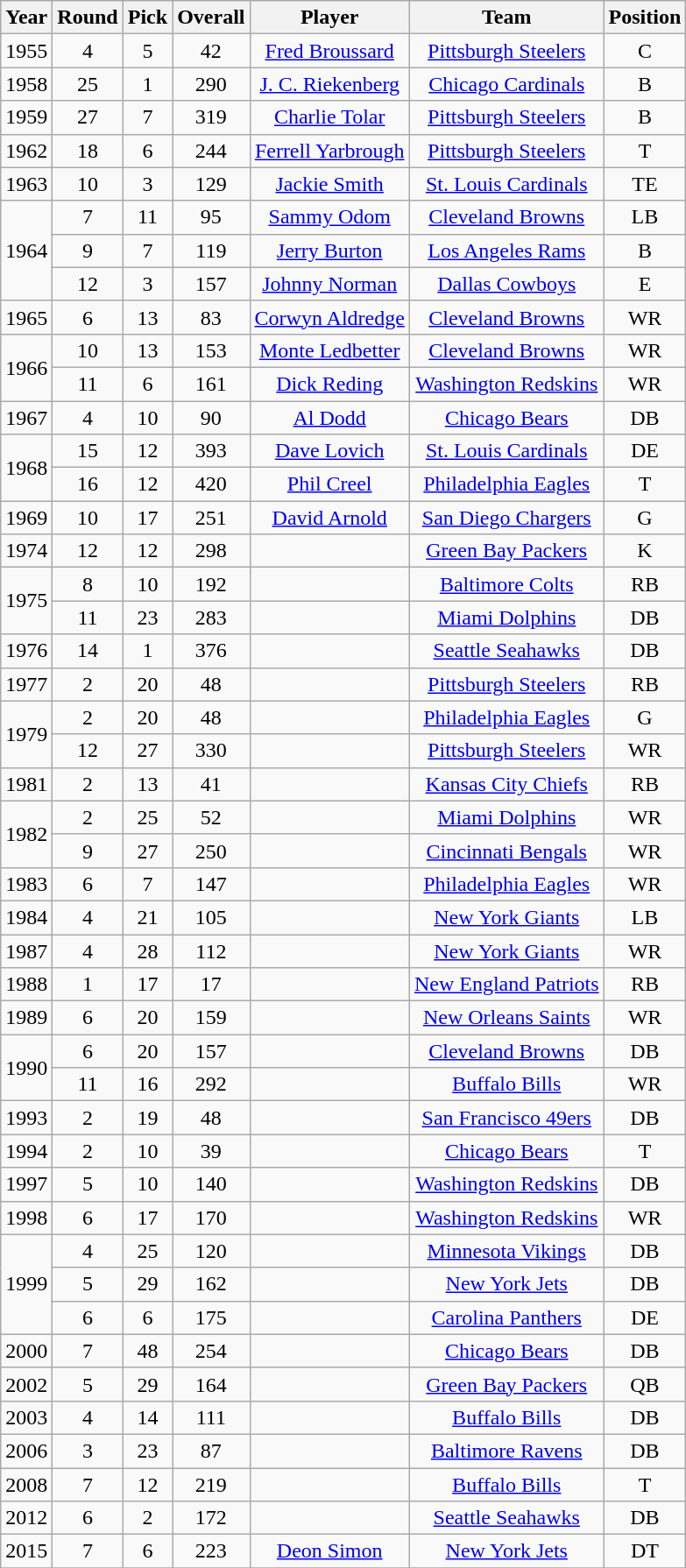<table class="wikitable sortable" style="text-align: center;">
<tr>
<th>Year</th>
<th>Round</th>
<th>Pick</th>
<th>Overall</th>
<th>Player</th>
<th>Team</th>
<th>Position</th>
</tr>
<tr>
<td>1955</td>
<td>4</td>
<td>5</td>
<td>42</td>
<td><a href='#'>Fred Broussard</a></td>
<td><a href='#'>Pittsburgh Steelers</a></td>
<td>C</td>
</tr>
<tr>
<td>1958</td>
<td>25</td>
<td>1</td>
<td>290</td>
<td><a href='#'>J. C. Riekenberg</a></td>
<td><a href='#'>Chicago Cardinals</a></td>
<td>B</td>
</tr>
<tr>
<td>1959</td>
<td>27</td>
<td>7</td>
<td>319</td>
<td><a href='#'>Charlie Tolar</a></td>
<td><a href='#'>Pittsburgh Steelers</a></td>
<td>B</td>
</tr>
<tr>
<td>1962</td>
<td>18</td>
<td>6</td>
<td>244</td>
<td><a href='#'>Ferrell Yarbrough</a></td>
<td><a href='#'>Pittsburgh Steelers</a></td>
<td>T</td>
</tr>
<tr>
<td>1963</td>
<td>10</td>
<td>3</td>
<td>129</td>
<td><a href='#'>Jackie Smith</a></td>
<td><a href='#'>St. Louis Cardinals</a></td>
<td>TE</td>
</tr>
<tr>
<td rowspan="3">1964</td>
<td>7</td>
<td>11</td>
<td>95</td>
<td><a href='#'>Sammy Odom</a></td>
<td><a href='#'>Cleveland Browns</a></td>
<td>LB</td>
</tr>
<tr>
<td>9</td>
<td>7</td>
<td>119</td>
<td><a href='#'>Jerry Burton</a></td>
<td><a href='#'>Los Angeles Rams</a></td>
<td>B</td>
</tr>
<tr>
<td>12</td>
<td>3</td>
<td>157</td>
<td><a href='#'>Johnny Norman</a></td>
<td><a href='#'>Dallas Cowboys</a></td>
<td>E</td>
</tr>
<tr>
<td>1965</td>
<td>6</td>
<td>13</td>
<td>83</td>
<td><a href='#'>Corwyn Aldredge</a></td>
<td><a href='#'>Cleveland Browns</a></td>
<td>WR</td>
</tr>
<tr>
<td rowspan="2">1966</td>
<td>10</td>
<td>13</td>
<td>153</td>
<td><a href='#'>Monte Ledbetter</a></td>
<td><a href='#'>Cleveland Browns</a></td>
<td>WR</td>
</tr>
<tr>
<td>11</td>
<td>6</td>
<td>161</td>
<td><a href='#'>Dick Reding</a></td>
<td><a href='#'>Washington Redskins</a></td>
<td>WR</td>
</tr>
<tr>
<td>1967</td>
<td>4</td>
<td>10</td>
<td>90</td>
<td><a href='#'>Al Dodd</a></td>
<td><a href='#'>Chicago Bears</a></td>
<td>DB</td>
</tr>
<tr>
<td rowspan="2">1968</td>
<td>15</td>
<td>12</td>
<td>393</td>
<td><a href='#'>Dave Lovich</a></td>
<td><a href='#'>St. Louis Cardinals</a></td>
<td>DE</td>
</tr>
<tr>
<td>16</td>
<td>12</td>
<td>420</td>
<td><a href='#'>Phil Creel</a></td>
<td><a href='#'>Philadelphia Eagles</a></td>
<td>T</td>
</tr>
<tr>
<td>1969</td>
<td>10</td>
<td>17</td>
<td>251</td>
<td><a href='#'>David Arnold</a></td>
<td><a href='#'>San Diego Chargers</a></td>
<td>G</td>
</tr>
<tr>
<td>1974</td>
<td>12</td>
<td>12</td>
<td>298</td>
<td></td>
<td><a href='#'>Green Bay Packers</a></td>
<td>K</td>
</tr>
<tr>
<td rowspan="2">1975</td>
<td>8</td>
<td>10</td>
<td>192</td>
<td></td>
<td><a href='#'>Baltimore Colts</a></td>
<td>RB</td>
</tr>
<tr>
<td>11</td>
<td>23</td>
<td>283</td>
<td></td>
<td><a href='#'>Miami Dolphins</a></td>
<td>DB</td>
</tr>
<tr>
<td>1976</td>
<td>14</td>
<td>1</td>
<td>376</td>
<td></td>
<td><a href='#'>Seattle Seahawks</a></td>
<td>DB</td>
</tr>
<tr>
<td>1977</td>
<td>2</td>
<td>20</td>
<td>48</td>
<td></td>
<td><a href='#'>Pittsburgh Steelers</a></td>
<td>RB</td>
</tr>
<tr>
<td rowspan="2">1979</td>
<td>2</td>
<td>20</td>
<td>48</td>
<td></td>
<td><a href='#'>Philadelphia Eagles</a></td>
<td>G</td>
</tr>
<tr>
<td>12</td>
<td>27</td>
<td>330</td>
<td></td>
<td><a href='#'>Pittsburgh Steelers</a></td>
<td>WR</td>
</tr>
<tr>
<td>1981</td>
<td>2</td>
<td>13</td>
<td>41</td>
<td></td>
<td><a href='#'>Kansas City Chiefs</a></td>
<td>RB</td>
</tr>
<tr>
<td rowspan="2">1982</td>
<td>2</td>
<td>25</td>
<td>52</td>
<td></td>
<td><a href='#'>Miami Dolphins</a></td>
<td>WR</td>
</tr>
<tr>
<td>9</td>
<td>27</td>
<td>250</td>
<td></td>
<td><a href='#'>Cincinnati Bengals</a></td>
<td>WR</td>
</tr>
<tr>
<td>1983</td>
<td>6</td>
<td>7</td>
<td>147</td>
<td></td>
<td><a href='#'>Philadelphia Eagles</a></td>
<td>WR</td>
</tr>
<tr>
<td>1984</td>
<td>4</td>
<td>21</td>
<td>105</td>
<td></td>
<td><a href='#'>New York Giants</a></td>
<td>LB</td>
</tr>
<tr>
<td>1987</td>
<td>4</td>
<td>28</td>
<td>112</td>
<td></td>
<td><a href='#'>New York Giants</a></td>
<td>WR</td>
</tr>
<tr>
<td>1988</td>
<td>1</td>
<td>17</td>
<td>17</td>
<td></td>
<td><a href='#'>New England Patriots</a></td>
<td>RB</td>
</tr>
<tr>
<td>1989</td>
<td>6</td>
<td>20</td>
<td>159</td>
<td></td>
<td><a href='#'>New Orleans Saints</a></td>
<td>WR</td>
</tr>
<tr>
<td rowspan="2">1990</td>
<td>6</td>
<td>20</td>
<td>157</td>
<td></td>
<td><a href='#'>Cleveland Browns</a></td>
<td>DB</td>
</tr>
<tr>
<td>11</td>
<td>16</td>
<td>292</td>
<td></td>
<td><a href='#'>Buffalo Bills</a></td>
<td>WR</td>
</tr>
<tr>
<td>1993</td>
<td>2</td>
<td>19</td>
<td>48</td>
<td></td>
<td><a href='#'>San Francisco 49ers</a></td>
<td>DB</td>
</tr>
<tr>
<td>1994</td>
<td>2</td>
<td>10</td>
<td>39</td>
<td></td>
<td><a href='#'>Chicago Bears</a></td>
<td>T</td>
</tr>
<tr>
<td>1997</td>
<td>5</td>
<td>10</td>
<td>140</td>
<td></td>
<td><a href='#'>Washington Redskins</a></td>
<td>DB</td>
</tr>
<tr>
<td>1998</td>
<td>6</td>
<td>17</td>
<td>170</td>
<td></td>
<td><a href='#'>Washington Redskins</a></td>
<td>WR</td>
</tr>
<tr>
<td rowspan="3">1999</td>
<td>4</td>
<td>25</td>
<td>120</td>
<td></td>
<td><a href='#'>Minnesota Vikings</a></td>
<td>DB</td>
</tr>
<tr>
<td>5</td>
<td>29</td>
<td>162</td>
<td></td>
<td><a href='#'>New York Jets</a></td>
<td>DB</td>
</tr>
<tr>
<td>6</td>
<td>6</td>
<td>175</td>
<td></td>
<td><a href='#'>Carolina Panthers</a></td>
<td>DE</td>
</tr>
<tr>
<td>2000</td>
<td>7</td>
<td>48</td>
<td>254</td>
<td></td>
<td><a href='#'>Chicago Bears</a></td>
<td>DB</td>
</tr>
<tr>
<td>2002</td>
<td>5</td>
<td>29</td>
<td>164</td>
<td></td>
<td><a href='#'>Green Bay Packers</a></td>
<td>QB</td>
</tr>
<tr>
<td>2003</td>
<td>4</td>
<td>14</td>
<td>111</td>
<td></td>
<td><a href='#'>Buffalo Bills</a></td>
<td>DB</td>
</tr>
<tr>
<td>2006</td>
<td>3</td>
<td>23</td>
<td>87</td>
<td></td>
<td><a href='#'>Baltimore Ravens</a></td>
<td>DB</td>
</tr>
<tr>
<td>2008</td>
<td>7</td>
<td>12</td>
<td>219</td>
<td></td>
<td><a href='#'>Buffalo Bills</a></td>
<td>T</td>
</tr>
<tr>
<td>2012</td>
<td>6</td>
<td>2</td>
<td>172</td>
<td></td>
<td><a href='#'>Seattle Seahawks</a></td>
<td>DB</td>
</tr>
<tr>
<td>2015</td>
<td>7</td>
<td>6</td>
<td>223</td>
<td><a href='#'>Deon Simon</a></td>
<td><a href='#'>New York Jets</a></td>
<td>DT</td>
</tr>
<tr>
</tr>
</table>
